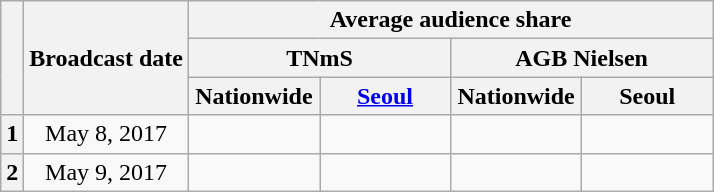<table class="wikitable" style="text-align:center">
<tr>
<th rowspan="3"></th>
<th rowspan="3">Broadcast date</th>
<th colspan="4">Average audience share</th>
</tr>
<tr>
<th colspan="2">TNmS</th>
<th colspan="2">AGB Nielsen</th>
</tr>
<tr>
<th width="80">Nationwide</th>
<th width="80"><a href='#'>Seoul</a></th>
<th width="80">Nationwide</th>
<th width="80">Seoul</th>
</tr>
<tr>
<th>1</th>
<td>May 8, 2017</td>
<td></td>
<td></td>
<td></td>
<td></td>
</tr>
<tr>
<th>2</th>
<td>May 9, 2017</td>
<td></td>
<td></td>
<td></td>
<td></td>
</tr>
</table>
